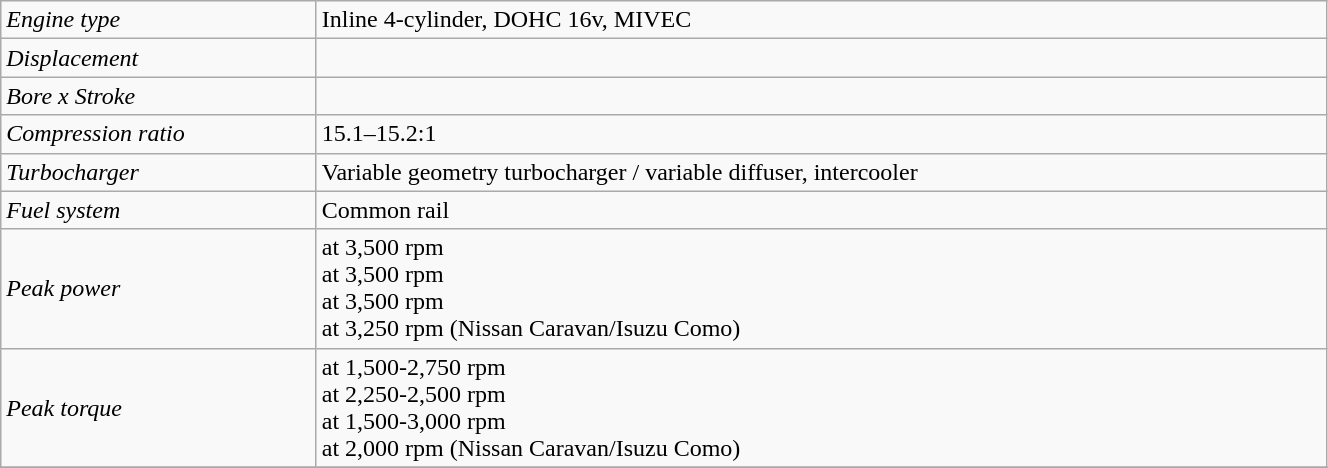<table class="wikitable" width="70%">
<tr>
<td><em>Engine type</em></td>
<td>Inline 4-cylinder, DOHC 16v, MIVEC</td>
</tr>
<tr>
<td><em>Displacement</em></td>
<td></td>
</tr>
<tr>
<td><em>Bore x Stroke</em></td>
<td></td>
</tr>
<tr>
<td><em>Compression ratio</em></td>
<td>15.1–15.2:1</td>
</tr>
<tr>
<td><em>Turbocharger</em></td>
<td>Variable geometry turbocharger / variable diffuser, intercooler</td>
</tr>
<tr>
<td><em>Fuel system</em></td>
<td>Common rail</td>
</tr>
<tr>
<td><em>Peak power</em></td>
<td> at 3,500 rpm<br> at 3,500 rpm <br> at 3,500 rpm<br> at 3,250 rpm (Nissan Caravan/Isuzu Como)</td>
</tr>
<tr>
<td><em>Peak torque</em></td>
<td> at 1,500-2,750 rpm<br> at 2,250-2,500 rpm<br> at 1,500-3,000 rpm<br> at 2,000 rpm (Nissan Caravan/Isuzu Como)</td>
</tr>
<tr>
</tr>
</table>
